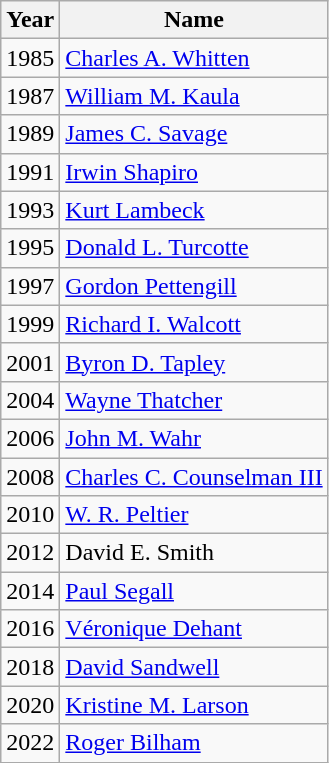<table class="wikitable" align=center>
<tr>
<th>Year</th>
<th>Name</th>
</tr>
<tr>
<td>1985</td>
<td><a href='#'>Charles A. Whitten</a></td>
</tr>
<tr>
<td>1987</td>
<td><a href='#'>William M. Kaula</a></td>
</tr>
<tr>
<td>1989</td>
<td><a href='#'>James C. Savage</a></td>
</tr>
<tr>
<td>1991</td>
<td><a href='#'>Irwin Shapiro</a></td>
</tr>
<tr>
<td>1993</td>
<td><a href='#'>Kurt Lambeck</a></td>
</tr>
<tr>
<td>1995</td>
<td><a href='#'>Donald L. Turcotte</a></td>
</tr>
<tr>
<td>1997</td>
<td><a href='#'>Gordon Pettengill</a></td>
</tr>
<tr>
<td>1999</td>
<td><a href='#'>Richard I. Walcott</a></td>
</tr>
<tr>
<td>2001</td>
<td><a href='#'>Byron D. Tapley</a></td>
</tr>
<tr>
<td>2004</td>
<td><a href='#'>Wayne Thatcher</a></td>
</tr>
<tr>
<td>2006</td>
<td><a href='#'>John M. Wahr</a></td>
</tr>
<tr>
<td>2008</td>
<td><a href='#'>Charles C. Counselman III</a></td>
</tr>
<tr>
<td>2010</td>
<td><a href='#'>W. R. Peltier</a></td>
</tr>
<tr>
<td>2012</td>
<td>David E. Smith</td>
</tr>
<tr>
<td>2014</td>
<td><a href='#'>Paul Segall</a></td>
</tr>
<tr>
<td>2016</td>
<td><a href='#'>Véronique Dehant</a></td>
</tr>
<tr>
<td>2018</td>
<td><a href='#'>David Sandwell</a></td>
</tr>
<tr>
<td>2020</td>
<td><a href='#'>Kristine M. Larson</a></td>
</tr>
<tr>
<td>2022</td>
<td><a href='#'>Roger Bilham</a></td>
</tr>
</table>
